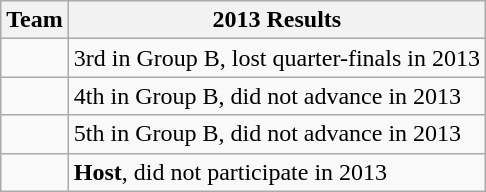<table class="wikitable">
<tr>
<th>Team</th>
<th>2013 Results</th>
</tr>
<tr>
<td></td>
<td>3rd in Group B, lost quarter-finals in 2013</td>
</tr>
<tr>
<td></td>
<td>4th in Group B, did not advance in 2013</td>
</tr>
<tr>
<td></td>
<td>5th in Group B, did not advance in 2013</td>
</tr>
<tr>
<td></td>
<td><strong>Host</strong>, did not participate in 2013</td>
</tr>
</table>
